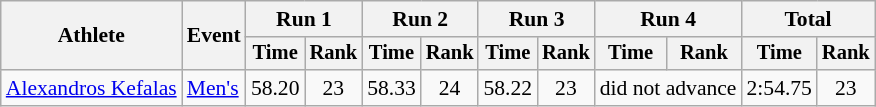<table class="wikitable" style="font-size:90%">
<tr>
<th rowspan="2">Athlete</th>
<th rowspan="2">Event</th>
<th colspan="2">Run 1</th>
<th colspan="2">Run 2</th>
<th colspan="2">Run 3</th>
<th colspan="2">Run 4</th>
<th colspan="2">Total</th>
</tr>
<tr style="font-size:95%">
<th>Time</th>
<th>Rank</th>
<th>Time</th>
<th>Rank</th>
<th>Time</th>
<th>Rank</th>
<th>Time</th>
<th>Rank</th>
<th>Time</th>
<th>Rank</th>
</tr>
<tr align=center>
<td align=left><a href='#'>Alexandros Kefalas</a></td>
<td align=left><a href='#'>Men's</a></td>
<td>58.20</td>
<td>23</td>
<td>58.33</td>
<td>24</td>
<td>58.22</td>
<td>23</td>
<td colspan=2>did not advance</td>
<td>2:54.75</td>
<td>23</td>
</tr>
</table>
